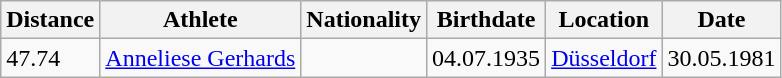<table class="wikitable">
<tr>
<th>Distance</th>
<th>Athlete</th>
<th>Nationality</th>
<th>Birthdate</th>
<th>Location</th>
<th>Date</th>
</tr>
<tr>
<td>47.74</td>
<td><a href='#'>Anneliese Gerhards</a></td>
<td></td>
<td>04.07.1935</td>
<td><a href='#'>Düsseldorf</a></td>
<td>30.05.1981</td>
</tr>
</table>
